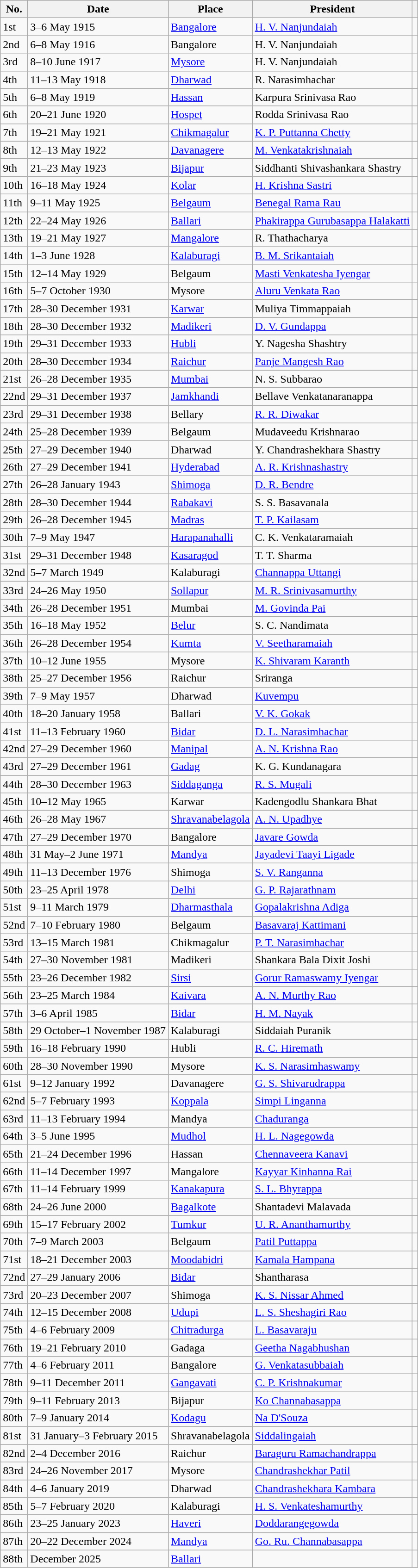<table class="wikitable sortable">
<tr>
<th>No.</th>
<th>Date</th>
<th>Place</th>
<th>President</th>
<th></th>
</tr>
<tr>
<td>1st</td>
<td>3–6 May 1915</td>
<td><a href='#'>Bangalore</a></td>
<td><a href='#'>H. V. Nanjundaiah</a></td>
<td></td>
</tr>
<tr>
<td>2nd</td>
<td>6–8 May 1916</td>
<td>Bangalore</td>
<td>H. V. Nanjundaiah</td>
<td></td>
</tr>
<tr>
<td>3rd</td>
<td>8–10 June 1917</td>
<td><a href='#'>Mysore</a></td>
<td>H. V. Nanjundaiah</td>
<td></td>
</tr>
<tr>
<td>4th</td>
<td>11–13 May 1918</td>
<td><a href='#'>Dharwad</a></td>
<td>R. Narasimhachar</td>
<td></td>
</tr>
<tr>
<td>5th</td>
<td>6–8 May 1919</td>
<td><a href='#'>Hassan</a></td>
<td>Karpura Srinivasa Rao</td>
<td></td>
</tr>
<tr>
<td>6th</td>
<td>20–21 June 1920</td>
<td><a href='#'>Hospet</a></td>
<td>Rodda Srinivasa Rao</td>
<td></td>
</tr>
<tr>
<td>7th</td>
<td>19–21 May 1921</td>
<td><a href='#'>Chikmagalur</a></td>
<td><a href='#'>K. P. Puttanna Chetty</a></td>
<td></td>
</tr>
<tr>
<td>8th</td>
<td>12–13 May 1922</td>
<td><a href='#'>Davanagere</a></td>
<td><a href='#'>M. Venkatakrishnaiah</a></td>
<td></td>
</tr>
<tr>
<td>9th</td>
<td>21–23 May 1923</td>
<td><a href='#'>Bijapur</a></td>
<td>Siddhanti Shivashankara Shastry</td>
<td></td>
</tr>
<tr>
<td>10th</td>
<td>16–18 May 1924</td>
<td><a href='#'>Kolar</a></td>
<td><a href='#'>H. Krishna Sastri</a></td>
<td></td>
</tr>
<tr>
<td>11th</td>
<td>9–11 May 1925</td>
<td><a href='#'>Belgaum</a></td>
<td><a href='#'>Benegal Rama Rau</a></td>
<td></td>
</tr>
<tr>
<td>12th</td>
<td>22–24 May 1926</td>
<td><a href='#'>Ballari</a></td>
<td><a href='#'>Phakirappa Gurubasappa Halakatti</a></td>
<td></td>
</tr>
<tr>
<td>13th</td>
<td>19–21 May 1927</td>
<td><a href='#'>Mangalore</a></td>
<td>R. Thathacharya</td>
<td></td>
</tr>
<tr>
<td>14th</td>
<td>1–3 June 1928</td>
<td><a href='#'>Kalaburagi</a></td>
<td><a href='#'>B. M. Srikantaiah</a></td>
<td></td>
</tr>
<tr>
<td>15th</td>
<td>12–14 May 1929</td>
<td>Belgaum</td>
<td><a href='#'>Masti Venkatesha Iyengar</a></td>
<td></td>
</tr>
<tr>
<td>16th</td>
<td>5–7 October 1930</td>
<td>Mysore</td>
<td><a href='#'>Aluru Venkata Rao</a></td>
<td></td>
</tr>
<tr>
<td>17th</td>
<td>28–30 December 1931</td>
<td><a href='#'>Karwar</a></td>
<td>Muliya Timmappaiah</td>
<td></td>
</tr>
<tr>
<td>18th</td>
<td>28–30 December 1932</td>
<td><a href='#'>Madikeri</a></td>
<td><a href='#'>D. V. Gundappa</a></td>
<td></td>
</tr>
<tr>
<td>19th</td>
<td>29–31 December 1933</td>
<td><a href='#'>Hubli</a></td>
<td>Y. Nagesha Shashtry</td>
<td></td>
</tr>
<tr>
<td>20th</td>
<td>28–30 December 1934</td>
<td><a href='#'>Raichur</a></td>
<td><a href='#'>Panje Mangesh Rao</a></td>
<td></td>
</tr>
<tr>
<td>21st</td>
<td>26–28 December 1935</td>
<td><a href='#'>Mumbai</a></td>
<td>N. S. Subbarao</td>
<td></td>
</tr>
<tr>
<td>22nd</td>
<td>29–31 December 1937</td>
<td><a href='#'>Jamkhandi</a></td>
<td>Bellave Venkatanaranappa</td>
<td></td>
</tr>
<tr>
<td>23rd</td>
<td>29–31 December 1938</td>
<td>Bellary</td>
<td><a href='#'>R. R. Diwakar</a></td>
<td></td>
</tr>
<tr>
<td>24th</td>
<td>25–28 December 1939</td>
<td>Belgaum</td>
<td>Mudaveedu Krishnarao</td>
<td></td>
</tr>
<tr>
<td>25th</td>
<td>27–29 December 1940</td>
<td>Dharwad</td>
<td>Y. Chandrashekhara Shastry</td>
<td></td>
</tr>
<tr>
<td>26th</td>
<td>27–29 December 1941</td>
<td><a href='#'>Hyderabad</a></td>
<td><a href='#'>A. R. Krishnashastry</a></td>
<td></td>
</tr>
<tr>
<td>27th</td>
<td>26–28 January 1943</td>
<td><a href='#'>Shimoga</a></td>
<td><a href='#'>D. R. Bendre</a></td>
<td></td>
</tr>
<tr>
<td>28th</td>
<td>28–30 December 1944</td>
<td><a href='#'>Rabakavi</a></td>
<td>S. S. Basavanala</td>
<td></td>
</tr>
<tr>
<td>29th</td>
<td>26–28 December 1945</td>
<td><a href='#'>Madras</a></td>
<td><a href='#'>T. P. Kailasam</a></td>
<td></td>
</tr>
<tr>
<td>30th</td>
<td>7–9 May 1947</td>
<td><a href='#'>Harapanahalli</a></td>
<td>C. K. Venkataramaiah</td>
<td></td>
</tr>
<tr>
<td>31st</td>
<td>29–31 December 1948</td>
<td><a href='#'>Kasaragod</a></td>
<td>T. T. Sharma</td>
<td></td>
</tr>
<tr>
<td>32nd</td>
<td>5–7 March 1949</td>
<td>Kalaburagi</td>
<td><a href='#'>Channappa Uttangi</a></td>
<td></td>
</tr>
<tr>
<td>33rd</td>
<td>24–26 May 1950</td>
<td><a href='#'>Sollapur</a></td>
<td><a href='#'>M. R. Srinivasamurthy</a></td>
<td></td>
</tr>
<tr>
<td>34th</td>
<td>26–28 December 1951</td>
<td>Mumbai</td>
<td><a href='#'>M. Govinda Pai</a></td>
<td></td>
</tr>
<tr>
<td>35th</td>
<td>16–18 May 1952</td>
<td><a href='#'>Belur</a></td>
<td>S. C. Nandimata</td>
<td></td>
</tr>
<tr>
<td>36th</td>
<td>26–28 December 1954</td>
<td><a href='#'>Kumta</a></td>
<td><a href='#'>V. Seetharamaiah</a></td>
<td></td>
</tr>
<tr>
<td>37th</td>
<td>10–12 June 1955</td>
<td>Mysore</td>
<td><a href='#'>K. Shivaram Karanth</a></td>
<td></td>
</tr>
<tr>
<td>38th</td>
<td>25–27 December 1956</td>
<td>Raichur</td>
<td>Sriranga</td>
<td></td>
</tr>
<tr>
<td>39th</td>
<td>7–9 May 1957</td>
<td>Dharwad</td>
<td><a href='#'>Kuvempu</a></td>
<td></td>
</tr>
<tr>
<td>40th</td>
<td>18–20 January 1958</td>
<td>Ballari</td>
<td><a href='#'>V. K. Gokak</a></td>
<td></td>
</tr>
<tr>
<td>41st</td>
<td>11–13 February 1960</td>
<td><a href='#'>Bidar</a></td>
<td><a href='#'>D. L. Narasimhachar</a></td>
<td></td>
</tr>
<tr>
<td>42nd</td>
<td>27–29 December 1960</td>
<td><a href='#'>Manipal</a></td>
<td><a href='#'>A. N. Krishna Rao</a></td>
<td></td>
</tr>
<tr>
<td>43rd</td>
<td>27–29 December 1961</td>
<td><a href='#'>Gadag</a></td>
<td>K. G. Kundanagara</td>
<td></td>
</tr>
<tr>
<td>44th</td>
<td>28–30 December 1963</td>
<td><a href='#'>Siddaganga</a></td>
<td><a href='#'>R. S. Mugali</a></td>
<td></td>
</tr>
<tr>
<td>45th</td>
<td>10–12 May 1965</td>
<td>Karwar</td>
<td>Kadengodlu Shankara Bhat</td>
<td></td>
</tr>
<tr>
<td>46th</td>
<td>26–28 May 1967</td>
<td><a href='#'>Shravanabelagola</a></td>
<td><a href='#'>A. N. Upadhye</a></td>
<td></td>
</tr>
<tr>
<td>47th</td>
<td>27–29 December 1970</td>
<td>Bangalore</td>
<td><a href='#'>Javare Gowda</a></td>
<td></td>
</tr>
<tr>
<td>48th</td>
<td>31 May–2 June 1971</td>
<td><a href='#'>Mandya</a></td>
<td><a href='#'>Jayadevi Taayi Ligade</a></td>
<td></td>
</tr>
<tr>
<td>49th</td>
<td>11–13 December 1976</td>
<td>Shimoga</td>
<td><a href='#'>S. V. Ranganna</a></td>
<td></td>
</tr>
<tr>
<td>50th</td>
<td>23–25 April 1978</td>
<td><a href='#'>Delhi</a></td>
<td><a href='#'>G. P. Rajarathnam</a></td>
<td></td>
</tr>
<tr>
<td>51st</td>
<td>9–11 March 1979</td>
<td><a href='#'>Dharmasthala</a></td>
<td><a href='#'>Gopalakrishna Adiga</a></td>
<td></td>
</tr>
<tr>
<td>52nd</td>
<td>7–10 February 1980</td>
<td>Belgaum</td>
<td><a href='#'>Basavaraj Kattimani</a></td>
<td></td>
</tr>
<tr>
<td>53rd</td>
<td>13–15 March 1981</td>
<td>Chikmagalur</td>
<td><a href='#'>P. T. Narasimhachar</a></td>
<td></td>
</tr>
<tr>
<td>54th</td>
<td>27–30 November 1981</td>
<td>Madikeri</td>
<td>Shankara Bala Dixit Joshi</td>
<td></td>
</tr>
<tr>
<td>55th</td>
<td>23–26 December 1982</td>
<td><a href='#'>Sirsi</a></td>
<td><a href='#'>Gorur Ramaswamy Iyengar</a></td>
<td></td>
</tr>
<tr>
<td>56th</td>
<td>23–25 March 1984</td>
<td><a href='#'>Kaivara</a></td>
<td><a href='#'>A. N. Murthy Rao</a></td>
<td></td>
</tr>
<tr>
<td>57th</td>
<td>3–6 April 1985</td>
<td><a href='#'>Bidar</a></td>
<td><a href='#'>H. M. Nayak</a></td>
<td></td>
</tr>
<tr>
<td>58th</td>
<td>29 October–1 November 1987</td>
<td>Kalaburagi</td>
<td>Siddaiah Puranik</td>
<td></td>
</tr>
<tr>
<td>59th</td>
<td>16–18 February 1990</td>
<td>Hubli</td>
<td><a href='#'>R. C. Hiremath</a></td>
<td></td>
</tr>
<tr>
<td>60th</td>
<td>28–30 November 1990</td>
<td>Mysore</td>
<td><a href='#'>K. S. Narasimhaswamy</a></td>
<td></td>
</tr>
<tr>
<td>61st</td>
<td>9–12 January 1992</td>
<td>Davanagere</td>
<td><a href='#'>G. S. Shivarudrappa</a></td>
<td></td>
</tr>
<tr>
<td>62nd</td>
<td>5–7 February 1993</td>
<td><a href='#'>Koppala</a></td>
<td><a href='#'>Simpi Linganna</a></td>
<td></td>
</tr>
<tr>
<td>63rd</td>
<td>11–13 February 1994</td>
<td>Mandya</td>
<td><a href='#'>Chaduranga</a></td>
<td></td>
</tr>
<tr>
<td>64th</td>
<td>3–5 June 1995</td>
<td><a href='#'>Mudhol</a></td>
<td><a href='#'>H. L. Nagegowda</a></td>
<td></td>
</tr>
<tr>
<td>65th</td>
<td>21–24 December 1996</td>
<td>Hassan</td>
<td><a href='#'>Chennaveera Kanavi</a></td>
<td></td>
</tr>
<tr>
<td>66th</td>
<td>11–14 December 1997</td>
<td>Mangalore</td>
<td><a href='#'>Kayyar Kinhanna Rai</a></td>
<td></td>
</tr>
<tr>
<td>67th</td>
<td>11–14 February 1999</td>
<td><a href='#'>Kanakapura</a></td>
<td><a href='#'>S. L. Bhyrappa</a></td>
<td></td>
</tr>
<tr>
<td>68th</td>
<td>24–26 June 2000</td>
<td><a href='#'>Bagalkote</a></td>
<td>Shantadevi Malavada</td>
<td></td>
</tr>
<tr>
<td>69th</td>
<td>15–17 February 2002</td>
<td><a href='#'>Tumkur</a></td>
<td><a href='#'>U. R. Ananthamurthy</a></td>
<td></td>
</tr>
<tr>
<td>70th</td>
<td>7–9 March 2003</td>
<td>Belgaum</td>
<td><a href='#'>Patil Puttappa</a></td>
<td></td>
</tr>
<tr>
<td>71st</td>
<td>18–21 December 2003</td>
<td><a href='#'>Moodabidri</a></td>
<td><a href='#'>Kamala Hampana</a></td>
<td></td>
</tr>
<tr>
<td>72nd</td>
<td>27–29 January 2006</td>
<td><a href='#'>Bidar</a></td>
<td>Shantharasa</td>
<td></td>
</tr>
<tr>
<td>73rd</td>
<td>20–23 December 2007</td>
<td>Shimoga</td>
<td><a href='#'>K. S. Nissar Ahmed</a></td>
<td></td>
</tr>
<tr>
<td>74th</td>
<td>12–15 December 2008</td>
<td><a href='#'>Udupi</a></td>
<td><a href='#'>L. S. Sheshagiri Rao</a></td>
<td></td>
</tr>
<tr>
<td>75th</td>
<td>4–6 February 2009</td>
<td><a href='#'>Chitradurga</a></td>
<td><a href='#'>L. Basavaraju</a></td>
<td></td>
</tr>
<tr>
<td>76th</td>
<td>19–21 February 2010</td>
<td>Gadaga</td>
<td><a href='#'>Geetha Nagabhushan</a></td>
<td></td>
</tr>
<tr>
<td>77th</td>
<td>4–6 February 2011</td>
<td>Bangalore</td>
<td><a href='#'>G. Venkatasubbaiah</a></td>
<td></td>
</tr>
<tr>
<td>78th</td>
<td>9–11 December 2011</td>
<td><a href='#'>Gangavati</a></td>
<td><a href='#'>C. P. Krishnakumar</a></td>
<td></td>
</tr>
<tr>
<td>79th</td>
<td>9–11 February 2013</td>
<td>Bijapur</td>
<td><a href='#'>Ko Channabasappa</a></td>
<td></td>
</tr>
<tr>
<td>80th</td>
<td>7–9 January 2014</td>
<td><a href='#'>Kodagu</a></td>
<td><a href='#'>Na D'Souza</a></td>
<td></td>
</tr>
<tr>
<td>81st</td>
<td>31 January–3 February 2015</td>
<td>Shravanabelagola</td>
<td><a href='#'>Siddalingaiah</a></td>
<td></td>
</tr>
<tr>
<td>82nd</td>
<td>2–4 December 2016</td>
<td>Raichur</td>
<td><a href='#'>Baraguru Ramachandrappa</a></td>
<td></td>
</tr>
<tr>
<td>83rd</td>
<td>24–26 November 2017</td>
<td>Mysore</td>
<td><a href='#'>Chandrashekhar Patil</a></td>
<td></td>
</tr>
<tr>
<td>84th</td>
<td>4–6 January 2019</td>
<td>Dharwad</td>
<td><a href='#'>Chandrashekhara Kambara</a></td>
<td></td>
</tr>
<tr>
<td>85th</td>
<td>5–7 February 2020</td>
<td>Kalaburagi</td>
<td><a href='#'>H. S. Venkateshamurthy</a></td>
<td></td>
</tr>
<tr>
<td>86th</td>
<td>23–25 January 2023</td>
<td><a href='#'>Haveri</a></td>
<td><a href='#'>Doddarangegowda</a></td>
<td></td>
</tr>
<tr>
<td>87th</td>
<td>20–22 December 2024</td>
<td><a href='#'>Mandya</a></td>
<td><a href='#'>Go. Ru. Channabasappa</a></td>
<td></td>
</tr>
<tr>
<td>88th</td>
<td>December 2025</td>
<td><a href='#'>Ballari</a></td>
<td></td>
<td></td>
</tr>
</table>
